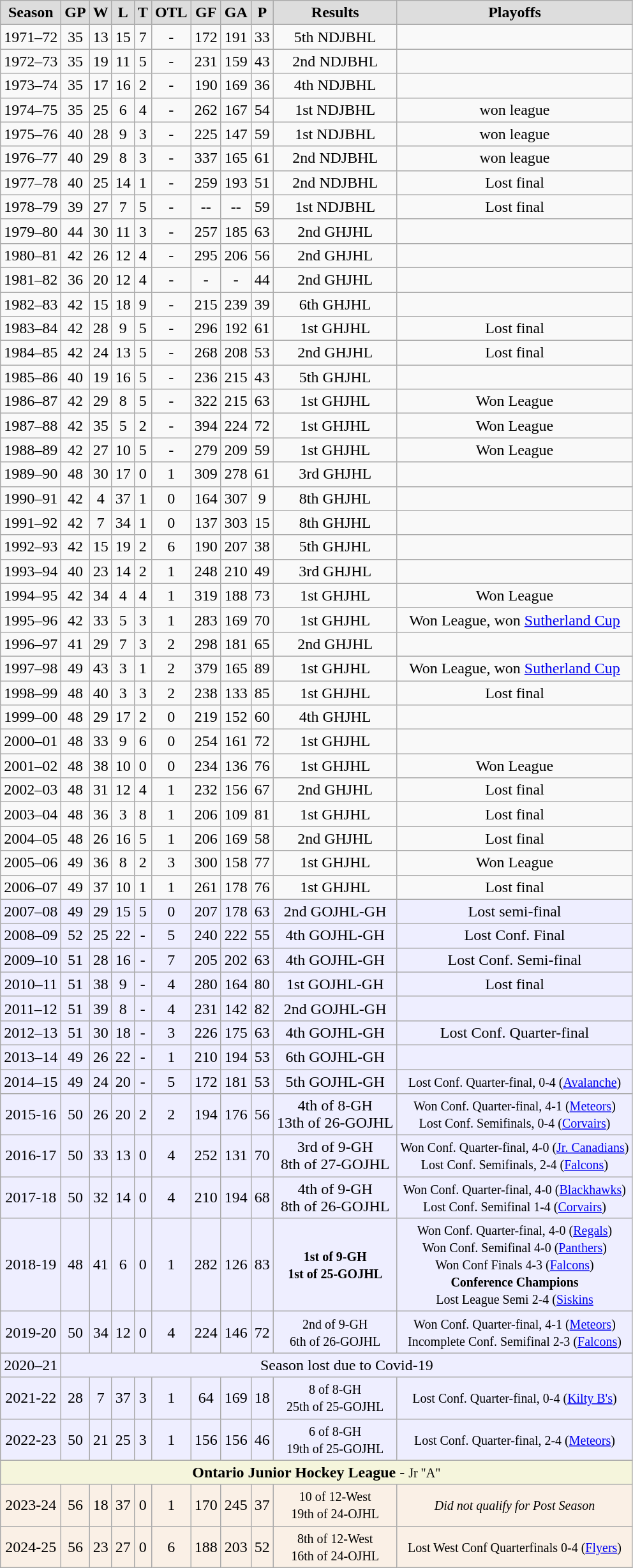<table class="wikitable">
<tr align="center"  bgcolor="#dddddd">
<td><strong>Season</strong></td>
<td><strong>GP</strong></td>
<td><strong>W</strong></td>
<td><strong>L</strong></td>
<td><strong>T</strong></td>
<td><strong>OTL</strong></td>
<td><strong>GF</strong></td>
<td><strong>GA</strong></td>
<td><strong>P</strong></td>
<td><strong>Results</strong></td>
<td><strong>Playoffs</strong></td>
</tr>
<tr align="center">
<td>1971–72</td>
<td>35</td>
<td>13</td>
<td>15</td>
<td>7</td>
<td>-</td>
<td>172</td>
<td>191</td>
<td>33</td>
<td>5th NDJBHL</td>
<td></td>
</tr>
<tr align="center">
<td>1972–73</td>
<td>35</td>
<td>19</td>
<td>11</td>
<td>5</td>
<td>-</td>
<td>231</td>
<td>159</td>
<td>43</td>
<td>2nd NDJBHL</td>
<td></td>
</tr>
<tr align="center">
<td>1973–74</td>
<td>35</td>
<td>17</td>
<td>16</td>
<td>2</td>
<td>-</td>
<td>190</td>
<td>169</td>
<td>36</td>
<td>4th NDJBHL</td>
<td></td>
</tr>
<tr align="center">
<td>1974–75</td>
<td>35</td>
<td>25</td>
<td>6</td>
<td>4</td>
<td>-</td>
<td>262</td>
<td>167</td>
<td>54</td>
<td>1st NDJBHL</td>
<td>won league</td>
</tr>
<tr align="center">
<td>1975–76</td>
<td>40</td>
<td>28</td>
<td>9</td>
<td>3</td>
<td>-</td>
<td>225</td>
<td>147</td>
<td>59</td>
<td>1st NDJBHL</td>
<td>won league</td>
</tr>
<tr align="center">
<td>1976–77</td>
<td>40</td>
<td>29</td>
<td>8</td>
<td>3</td>
<td>-</td>
<td>337</td>
<td>165</td>
<td>61</td>
<td>2nd NDJBHL</td>
<td>won league</td>
</tr>
<tr align="center">
<td>1977–78</td>
<td>40</td>
<td>25</td>
<td>14</td>
<td>1</td>
<td>-</td>
<td>259</td>
<td>193</td>
<td>51</td>
<td>2nd NDJBHL</td>
<td>Lost final</td>
</tr>
<tr align="center">
<td>1978–79</td>
<td>39</td>
<td>27</td>
<td>7</td>
<td>5</td>
<td>-</td>
<td>--</td>
<td>--</td>
<td>59</td>
<td>1st NDJBHL</td>
<td>Lost final</td>
</tr>
<tr align="center">
<td>1979–80</td>
<td>44</td>
<td>30</td>
<td>11</td>
<td>3</td>
<td>-</td>
<td>257</td>
<td>185</td>
<td>63</td>
<td>2nd GHJHL</td>
<td></td>
</tr>
<tr align="center">
<td>1980–81</td>
<td>42</td>
<td>26</td>
<td>12</td>
<td>4</td>
<td>-</td>
<td>295</td>
<td>206</td>
<td>56</td>
<td>2nd GHJHL</td>
<td></td>
</tr>
<tr align="center">
<td>1981–82</td>
<td>36</td>
<td>20</td>
<td>12</td>
<td>4</td>
<td>-</td>
<td>-</td>
<td>-</td>
<td>44</td>
<td>2nd GHJHL</td>
<td></td>
</tr>
<tr align="center">
<td>1982–83</td>
<td>42</td>
<td>15</td>
<td>18</td>
<td>9</td>
<td>-</td>
<td>215</td>
<td>239</td>
<td>39</td>
<td>6th GHJHL</td>
<td></td>
</tr>
<tr align="center">
<td>1983–84</td>
<td>42</td>
<td>28</td>
<td>9</td>
<td>5</td>
<td>-</td>
<td>296</td>
<td>192</td>
<td>61</td>
<td>1st GHJHL</td>
<td>Lost final</td>
</tr>
<tr align="center">
<td>1984–85</td>
<td>42</td>
<td>24</td>
<td>13</td>
<td>5</td>
<td>-</td>
<td>268</td>
<td>208</td>
<td>53</td>
<td>2nd GHJHL</td>
<td>Lost final</td>
</tr>
<tr align="center">
<td>1985–86</td>
<td>40</td>
<td>19</td>
<td>16</td>
<td>5</td>
<td>-</td>
<td>236</td>
<td>215</td>
<td>43</td>
<td>5th GHJHL</td>
<td></td>
</tr>
<tr align="center">
<td>1986–87</td>
<td>42</td>
<td>29</td>
<td>8</td>
<td>5</td>
<td>-</td>
<td>322</td>
<td>215</td>
<td>63</td>
<td>1st GHJHL</td>
<td>Won League</td>
</tr>
<tr align="center">
<td>1987–88</td>
<td>42</td>
<td>35</td>
<td>5</td>
<td>2</td>
<td>-</td>
<td>394</td>
<td>224</td>
<td>72</td>
<td>1st GHJHL</td>
<td>Won League</td>
</tr>
<tr align="center">
<td>1988–89</td>
<td>42</td>
<td>27</td>
<td>10</td>
<td>5</td>
<td>-</td>
<td>279</td>
<td>209</td>
<td>59</td>
<td>1st GHJHL</td>
<td>Won League</td>
</tr>
<tr align="center">
<td>1989–90</td>
<td>48</td>
<td>30</td>
<td>17</td>
<td>0</td>
<td>1</td>
<td>309</td>
<td>278</td>
<td>61</td>
<td>3rd GHJHL</td>
<td></td>
</tr>
<tr align="center">
<td>1990–91</td>
<td>42</td>
<td>4</td>
<td>37</td>
<td>1</td>
<td>0</td>
<td>164</td>
<td>307</td>
<td>9</td>
<td>8th GHJHL</td>
<td></td>
</tr>
<tr align="center">
<td>1991–92</td>
<td>42</td>
<td>7</td>
<td>34</td>
<td>1</td>
<td>0</td>
<td>137</td>
<td>303</td>
<td>15</td>
<td>8th GHJHL</td>
<td></td>
</tr>
<tr align="center">
<td>1992–93</td>
<td>42</td>
<td>15</td>
<td>19</td>
<td>2</td>
<td>6</td>
<td>190</td>
<td>207</td>
<td>38</td>
<td>5th GHJHL</td>
<td></td>
</tr>
<tr align="center">
<td>1993–94</td>
<td>40</td>
<td>23</td>
<td>14</td>
<td>2</td>
<td>1</td>
<td>248</td>
<td>210</td>
<td>49</td>
<td>3rd GHJHL</td>
<td></td>
</tr>
<tr align="center">
<td>1994–95</td>
<td>42</td>
<td>34</td>
<td>4</td>
<td>4</td>
<td>1</td>
<td>319</td>
<td>188</td>
<td>73</td>
<td>1st GHJHL</td>
<td>Won League</td>
</tr>
<tr align="center">
<td>1995–96</td>
<td>42</td>
<td>33</td>
<td>5</td>
<td>3</td>
<td>1</td>
<td>283</td>
<td>169</td>
<td>70</td>
<td>1st GHJHL</td>
<td>Won League, won <a href='#'>Sutherland Cup</a></td>
</tr>
<tr align="center">
<td>1996–97</td>
<td>41</td>
<td>29</td>
<td>7</td>
<td>3</td>
<td>2</td>
<td>298</td>
<td>181</td>
<td>65</td>
<td>2nd GHJHL</td>
<td></td>
</tr>
<tr align="center">
<td>1997–98</td>
<td>49</td>
<td>43</td>
<td>3</td>
<td>1</td>
<td>2</td>
<td>379</td>
<td>165</td>
<td>89</td>
<td>1st GHJHL</td>
<td>Won League, won <a href='#'>Sutherland Cup</a></td>
</tr>
<tr align="center">
<td>1998–99</td>
<td>48</td>
<td>40</td>
<td>3</td>
<td>3</td>
<td>2</td>
<td>238</td>
<td>133</td>
<td>85</td>
<td>1st GHJHL</td>
<td>Lost final</td>
</tr>
<tr align="center">
<td>1999–00</td>
<td>48</td>
<td>29</td>
<td>17</td>
<td>2</td>
<td>0</td>
<td>219</td>
<td>152</td>
<td>60</td>
<td>4th GHJHL</td>
<td></td>
</tr>
<tr align="center">
<td>2000–01</td>
<td>48</td>
<td>33</td>
<td>9</td>
<td>6</td>
<td>0</td>
<td>254</td>
<td>161</td>
<td>72</td>
<td>1st GHJHL</td>
<td></td>
</tr>
<tr align="center">
<td>2001–02</td>
<td>48</td>
<td>38</td>
<td>10</td>
<td>0</td>
<td>0</td>
<td>234</td>
<td>136</td>
<td>76</td>
<td>1st GHJHL</td>
<td>Won League</td>
</tr>
<tr align="center">
<td>2002–03</td>
<td>48</td>
<td>31</td>
<td>12</td>
<td>4</td>
<td>1</td>
<td>232</td>
<td>156</td>
<td>67</td>
<td>2nd GHJHL</td>
<td>Lost final</td>
</tr>
<tr align="center">
<td>2003–04</td>
<td>48</td>
<td>36</td>
<td>3</td>
<td>8</td>
<td>1</td>
<td>206</td>
<td>109</td>
<td>81</td>
<td>1st GHJHL</td>
<td>Lost final</td>
</tr>
<tr align="center">
<td>2004–05</td>
<td>48</td>
<td>26</td>
<td>16</td>
<td>5</td>
<td>1</td>
<td>206</td>
<td>169</td>
<td>58</td>
<td>2nd GHJHL</td>
<td>Lost final</td>
</tr>
<tr align="center">
<td>2005–06</td>
<td>49</td>
<td>36</td>
<td>8</td>
<td>2</td>
<td>3</td>
<td>300</td>
<td>158</td>
<td>77</td>
<td>1st GHJHL</td>
<td>Won League</td>
</tr>
<tr align="center">
<td>2006–07</td>
<td>49</td>
<td>37</td>
<td>10</td>
<td>1</td>
<td>1</td>
<td>261</td>
<td>178</td>
<td>76</td>
<td>1st GHJHL</td>
<td>Lost final</td>
</tr>
<tr align="center" bgcolor="#eeeeff">
<td>2007–08</td>
<td>49</td>
<td>29</td>
<td>15</td>
<td>5</td>
<td>0</td>
<td>207</td>
<td>178</td>
<td>63</td>
<td>2nd GOJHL-GH</td>
<td>Lost semi-final</td>
</tr>
<tr align="center" bgcolor="#eeeeff">
<td>2008–09</td>
<td>52</td>
<td>25</td>
<td>22</td>
<td>-</td>
<td>5</td>
<td>240</td>
<td>222</td>
<td>55</td>
<td>4th GOJHL-GH</td>
<td>Lost Conf. Final</td>
</tr>
<tr align="center" bgcolor="#eeeeff">
<td>2009–10</td>
<td>51</td>
<td>28</td>
<td>16</td>
<td>-</td>
<td>7</td>
<td>205</td>
<td>202</td>
<td>63</td>
<td>4th GOJHL-GH</td>
<td>Lost Conf. Semi-final</td>
</tr>
<tr align="center" bgcolor="#eeeeff">
<td>2010–11</td>
<td>51</td>
<td>38</td>
<td>9</td>
<td>-</td>
<td>4</td>
<td>280</td>
<td>164</td>
<td>80</td>
<td>1st GOJHL-GH</td>
<td>Lost final</td>
</tr>
<tr align="center" bgcolor="#eeeeff">
<td>2011–12</td>
<td>51</td>
<td>39</td>
<td>8</td>
<td>-</td>
<td>4</td>
<td>231</td>
<td>142</td>
<td>82</td>
<td>2nd GOJHL-GH</td>
<td></td>
</tr>
<tr align="center" bgcolor="#eeeeff">
<td>2012–13</td>
<td>51</td>
<td>30</td>
<td>18</td>
<td>-</td>
<td>3</td>
<td>226</td>
<td>175</td>
<td>63</td>
<td>4th GOJHL-GH</td>
<td>Lost Conf. Quarter-final</td>
</tr>
<tr align="center" bgcolor="#eeeeff">
<td>2013–14</td>
<td>49</td>
<td>26</td>
<td>22</td>
<td>-</td>
<td>1</td>
<td>210</td>
<td>194</td>
<td>53</td>
<td>6th GOJHL-GH</td>
<td></td>
</tr>
<tr align="center" bgcolor="#eeeeff">
<td>2014–15</td>
<td>49</td>
<td>24</td>
<td>20</td>
<td>-</td>
<td>5</td>
<td>172</td>
<td>181</td>
<td>53</td>
<td>5th GOJHL-GH</td>
<td><small>Lost Conf. Quarter-final, 0-4 (<a href='#'>Avalanche</a>)</small></td>
</tr>
<tr align="center" bgcolor="#eeeeff">
<td>2015-16</td>
<td>50</td>
<td>26</td>
<td>20</td>
<td>2</td>
<td>2</td>
<td>194</td>
<td>176</td>
<td>56</td>
<td>4th of 8-GH<br>13th of 26-GOJHL</td>
<td><small>Won Conf. Quarter-final, 4-1 (<a href='#'>Meteors</a>)<br>Lost Conf. Semifinals, 0-4 (<a href='#'>Corvairs</a>)</small></td>
</tr>
<tr align="center" bgcolor="#eeeeff">
<td>2016-17</td>
<td>50</td>
<td>33</td>
<td>13</td>
<td>0</td>
<td>4</td>
<td>252</td>
<td>131</td>
<td>70</td>
<td>3rd of 9-GH<br>8th of 27-GOJHL</td>
<td><small>Won Conf. Quarter-final, 4-0 (<a href='#'>Jr. Canadians</a>)<br>Lost Conf. Semifinals, 2-4 (<a href='#'>Falcons</a>)</small></td>
</tr>
<tr align="center" bgcolor="#eeeeff">
<td>2017-18</td>
<td>50</td>
<td>32</td>
<td>14</td>
<td>0</td>
<td>4</td>
<td>210</td>
<td>194</td>
<td>68</td>
<td>4th of 9-GH<br>8th of 26-GOJHL</td>
<td><small>Won Conf. Quarter-final, 4-0 (<a href='#'>Blackhawks</a>)<br>Lost Conf. Semifinal 1-4 (<a href='#'>Corvairs</a>)</small></td>
</tr>
<tr align="center" bgcolor="#eeeeff">
<td>2018-19</td>
<td>48</td>
<td>41</td>
<td>6</td>
<td>0</td>
<td>1</td>
<td>282</td>
<td>126</td>
<td>83</td>
<td><small><strong>1st of 9-GH</strong><br><strong>1st of 25-GOJHL</strong> </small></td>
<td><small>Won Conf. Quarter-final, 4-0 (<a href='#'>Regals</a>)<br>Won Conf. Semifinal 4-0 (<a href='#'>Panthers</a>)<br>Won Conf Finals 4-3 (<a href='#'>Falcons</a>)<br><strong>Conference Champions</strong><br>Lost League Semi 2-4 (<a href='#'>Siskins</a></small></td>
</tr>
<tr align="center" bgcolor="#eeeeff">
<td>2019-20</td>
<td>50</td>
<td>34</td>
<td>12</td>
<td>0</td>
<td>4</td>
<td>224</td>
<td>146</td>
<td>72</td>
<td><small>2nd of 9-GH<br>6th of 26-GOJHL</small></td>
<td><small>Won Conf. Quarter-final, 4-1 (<a href='#'>Meteors</a>)<br>Incomplete Conf. Semifinal 2-3 (<a href='#'>Falcons</a>)</small></td>
</tr>
<tr align="center" bgcolor="#eeeeff">
<td>2020–21</td>
<td colspan=10>Season lost due to Covid-19</td>
</tr>
<tr align="center" bgcolor="#eeeeff">
<td>2021-22</td>
<td>28</td>
<td>7</td>
<td>37</td>
<td>3</td>
<td>1</td>
<td>64</td>
<td>169</td>
<td>18</td>
<td><small>8 of 8-GH<br>25th of 25-GOJHL </small></td>
<td><small>Lost Conf. Quarter-final, 0-4 (<a href='#'>Kilty B's</a>)</small></td>
</tr>
<tr align="center" bgcolor="#eeeeff">
<td>2022-23</td>
<td>50</td>
<td>21</td>
<td>25</td>
<td>3</td>
<td>1</td>
<td>156</td>
<td>156</td>
<td>46</td>
<td><small>6 of 8-GH<br>19th of 25-GOJHL </small></td>
<td><small>Lost Conf. Quarter-final, 2-4 (<a href='#'>Meteors</a>)</small></td>
</tr>
<tr align="center" bgcolor="beige">
<td colspan=11><strong>Ontario Junior Hockey League</strong>   -  <small>Jr "A"</small></td>
</tr>
<tr align="center" bgcolor="linen">
<td>2023-24</td>
<td>56</td>
<td>18</td>
<td>37</td>
<td>0</td>
<td>1</td>
<td>170</td>
<td>245</td>
<td>37</td>
<td><small>10 of 12-West<br>19th of 24-OJHL </small></td>
<td><small><em>Did not qualify for Post Season</em></small></td>
</tr>
<tr align="center" bgcolor="linen">
<td>2024-25</td>
<td>56</td>
<td>23</td>
<td>27</td>
<td>0</td>
<td>6</td>
<td>188</td>
<td>203</td>
<td>52</td>
<td><small>8th of 12-West<br>16th of 24-OJHL </small></td>
<td><small>Lost West Conf Quarterfinals 0-4 (<a href='#'>Flyers</a>)</small></td>
</tr>
</table>
